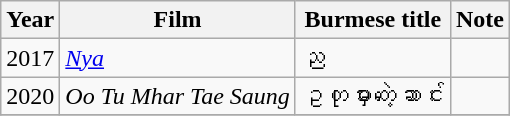<table class="wikitable sortable">
<tr>
<th>Year</th>
<th>Film</th>
<th>Burmese title</th>
<th>Note</th>
</tr>
<tr>
<td>2017</td>
<td><em><a href='#'>Nya</a></em></td>
<td>ည</td>
<td></td>
</tr>
<tr>
<td>2020</td>
<td><em>Oo Tu Mhar Tae Saung</em></td>
<td>ဥတုမှားတဲ့ဆောင်း</td>
<td></td>
</tr>
<tr>
</tr>
</table>
